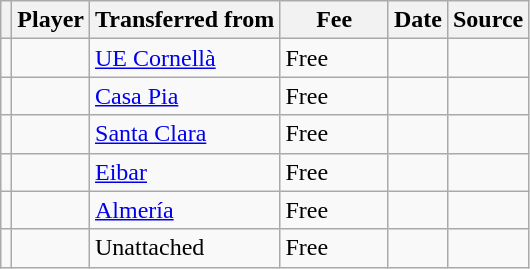<table class="wikitable plainrowheaders sortable">
<tr>
<th></th>
<th scope="col">Player</th>
<th>Transferred from</th>
<th style="width: 65px;">Fee</th>
<th scope="col">Date</th>
<th scope="col">Source</th>
</tr>
<tr>
<td align="center"></td>
<td></td>
<td> <a href='#'>UE Cornellà</a></td>
<td>Free</td>
<td></td>
<td></td>
</tr>
<tr>
<td align="center"></td>
<td></td>
<td> <a href='#'>Casa Pia</a></td>
<td>Free</td>
<td></td>
<td></td>
</tr>
<tr>
<td align="center"></td>
<td></td>
<td> <a href='#'>Santa Clara</a></td>
<td>Free</td>
<td></td>
<td></td>
</tr>
<tr>
<td align="center"></td>
<td></td>
<td> <a href='#'>Eibar</a></td>
<td>Free</td>
<td></td>
<td></td>
</tr>
<tr>
<td align="center"></td>
<td></td>
<td> <a href='#'>Almería</a></td>
<td>Free</td>
<td></td>
<td></td>
</tr>
<tr>
<td align="center"></td>
<td></td>
<td>Unattached</td>
<td>Free</td>
<td></td>
<td></td>
</tr>
</table>
